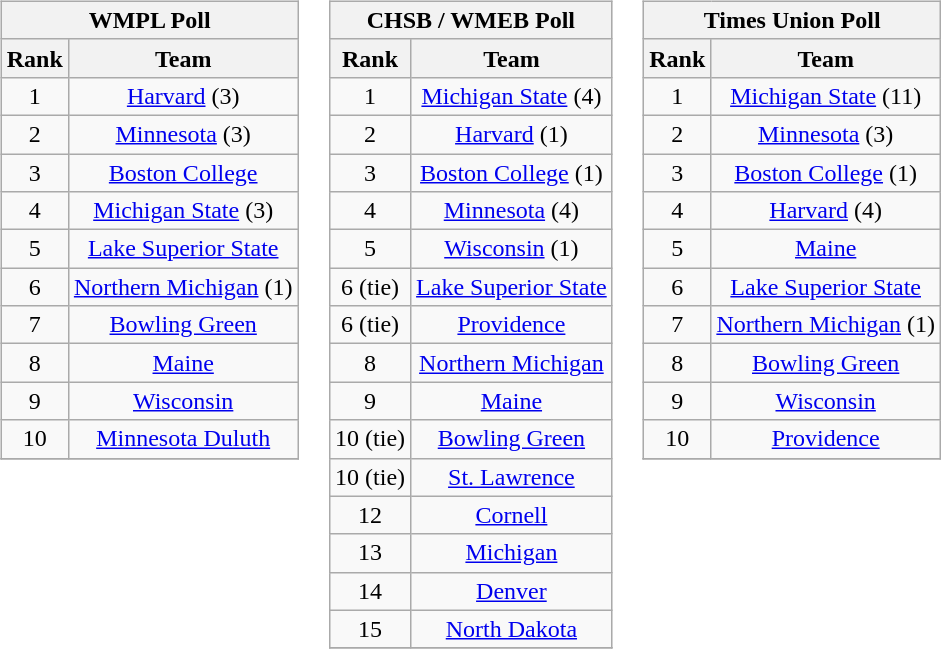<table>
<tr style="vertical-align:top;">
<td><br><table class="wikitable" style="text-align:center;">
<tr>
<th colspan=2><strong>WMPL Poll</strong></th>
</tr>
<tr>
<th>Rank</th>
<th>Team</th>
</tr>
<tr>
<td>1</td>
<td><a href='#'>Harvard</a> (3)</td>
</tr>
<tr>
<td>2</td>
<td><a href='#'>Minnesota</a> (3)</td>
</tr>
<tr>
<td>3</td>
<td><a href='#'>Boston College</a></td>
</tr>
<tr>
<td>4</td>
<td><a href='#'>Michigan State</a> (3)</td>
</tr>
<tr>
<td>5</td>
<td><a href='#'>Lake Superior State</a></td>
</tr>
<tr>
<td>6</td>
<td><a href='#'>Northern Michigan</a> (1)</td>
</tr>
<tr>
<td>7</td>
<td><a href='#'>Bowling Green</a></td>
</tr>
<tr>
<td>8</td>
<td><a href='#'>Maine</a></td>
</tr>
<tr>
<td>9</td>
<td><a href='#'>Wisconsin</a></td>
</tr>
<tr>
<td>10</td>
<td><a href='#'>Minnesota Duluth</a></td>
</tr>
<tr>
</tr>
</table>
</td>
<td><br><table class="wikitable" style="text-align:center;">
<tr>
<th colspan=2><strong>CHSB / WMEB Poll</strong></th>
</tr>
<tr>
<th>Rank</th>
<th>Team</th>
</tr>
<tr>
<td>1</td>
<td><a href='#'>Michigan State</a> (4)</td>
</tr>
<tr>
<td>2</td>
<td><a href='#'>Harvard</a> (1)</td>
</tr>
<tr>
<td>3</td>
<td><a href='#'>Boston College</a> (1)</td>
</tr>
<tr>
<td>4</td>
<td><a href='#'>Minnesota</a> (4)</td>
</tr>
<tr>
<td>5</td>
<td><a href='#'>Wisconsin</a> (1)</td>
</tr>
<tr>
<td>6 (tie)</td>
<td><a href='#'>Lake Superior State</a></td>
</tr>
<tr>
<td>6 (tie)</td>
<td><a href='#'>Providence</a></td>
</tr>
<tr>
<td>8</td>
<td><a href='#'>Northern Michigan</a></td>
</tr>
<tr>
<td>9</td>
<td><a href='#'>Maine</a></td>
</tr>
<tr>
<td>10 (tie)</td>
<td><a href='#'>Bowling Green</a></td>
</tr>
<tr>
<td>10 (tie)</td>
<td><a href='#'>St. Lawrence</a></td>
</tr>
<tr>
<td>12</td>
<td><a href='#'>Cornell</a></td>
</tr>
<tr>
<td>13</td>
<td><a href='#'>Michigan</a></td>
</tr>
<tr>
<td>14</td>
<td><a href='#'>Denver</a></td>
</tr>
<tr>
<td>15</td>
<td><a href='#'>North Dakota</a></td>
</tr>
<tr>
</tr>
</table>
</td>
<td><br><table class="wikitable" style="text-align:center;">
<tr>
<th colspan=2><strong>Times Union Poll</strong></th>
</tr>
<tr>
<th>Rank</th>
<th>Team</th>
</tr>
<tr>
<td>1</td>
<td><a href='#'>Michigan State</a> (11)</td>
</tr>
<tr>
<td>2</td>
<td><a href='#'>Minnesota</a> (3)</td>
</tr>
<tr>
<td>3</td>
<td><a href='#'>Boston College</a> (1)</td>
</tr>
<tr>
<td>4</td>
<td><a href='#'>Harvard</a> (4)</td>
</tr>
<tr>
<td>5</td>
<td><a href='#'>Maine</a></td>
</tr>
<tr>
<td>6</td>
<td><a href='#'>Lake Superior State</a></td>
</tr>
<tr>
<td>7</td>
<td><a href='#'>Northern Michigan</a> (1)</td>
</tr>
<tr>
<td>8</td>
<td><a href='#'>Bowling Green</a></td>
</tr>
<tr>
<td>9</td>
<td><a href='#'>Wisconsin</a></td>
</tr>
<tr>
<td>10</td>
<td><a href='#'>Providence</a></td>
</tr>
<tr>
</tr>
</table>
</td>
</tr>
</table>
